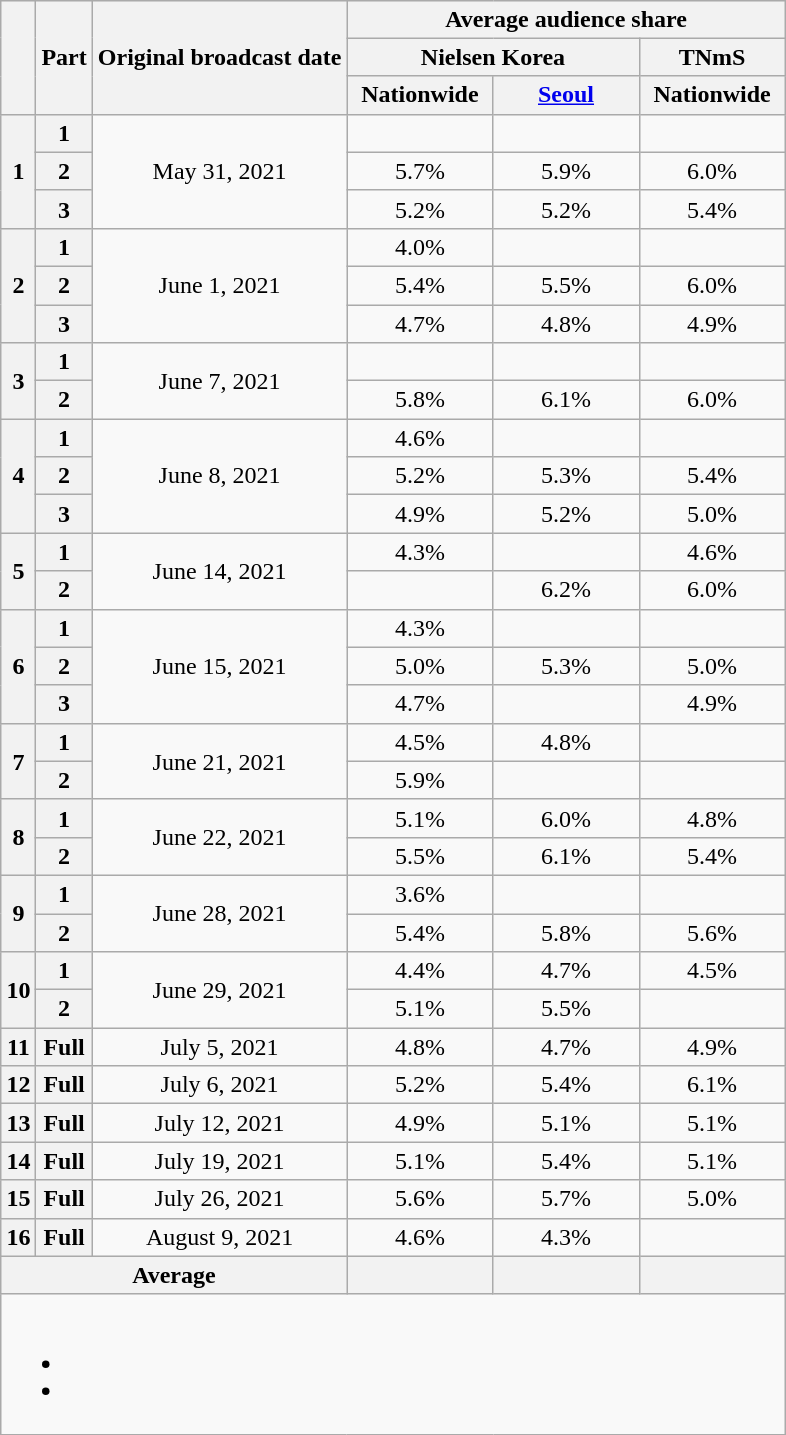<table class="wikitable" style="text-align:center; max-width:550px; margin-left: auto; margin-right: auto; border: none;">
<tr>
</tr>
<tr>
<th rowspan="3"></th>
<th rowspan="3">Part</th>
<th rowspan="3">Original broadcast date</th>
<th colspan="3">Average audience share</th>
</tr>
<tr>
<th colspan="2">Nielsen Korea</th>
<th>TNmS</th>
</tr>
<tr>
<th width="90">Nationwide</th>
<th width="90"><a href='#'>Seoul</a></th>
<th width="90">Nationwide</th>
</tr>
<tr>
<th rowspan="3">1</th>
<th>1</th>
<td rowspan="3">May 31, 2021</td>
<td><strong></strong></td>
<td></td>
<td></td>
</tr>
<tr>
<th>2</th>
<td>5.7%</td>
<td>5.9%</td>
<td>6.0%</td>
</tr>
<tr>
<th>3</th>
<td>5.2%</td>
<td>5.2%</td>
<td>5.4%</td>
</tr>
<tr>
<th rowspan="3">2</th>
<th>1</th>
<td rowspan="3">June 1, 2021</td>
<td>4.0%</td>
<td></td>
<td></td>
</tr>
<tr>
<th>2</th>
<td>5.4%</td>
<td>5.5%</td>
<td>6.0%</td>
</tr>
<tr>
<th>3</th>
<td>4.7%</td>
<td>4.8%</td>
<td>4.9%</td>
</tr>
<tr>
<th rowspan="2">3</th>
<th>1</th>
<td rowspan="2">June 7, 2021</td>
<td><strong></strong></td>
<td></td>
<td></td>
</tr>
<tr>
<th>2</th>
<td>5.8%</td>
<td>6.1%</td>
<td>6.0%</td>
</tr>
<tr>
<th rowspan="3">4</th>
<th>1</th>
<td rowspan="3">June 8, 2021</td>
<td>4.6%</td>
<td></td>
<td></td>
</tr>
<tr>
<th>2</th>
<td>5.2%</td>
<td>5.3%</td>
<td>5.4%</td>
</tr>
<tr>
<th>3</th>
<td>4.9%</td>
<td>5.2%</td>
<td>5.0%</td>
</tr>
<tr>
<th rowspan="2">5</th>
<th>1</th>
<td rowspan="2">June 14, 2021</td>
<td>4.3%</td>
<td></td>
<td>4.6%</td>
</tr>
<tr>
<th>2</th>
<td><strong></strong></td>
<td>6.2%</td>
<td>6.0%</td>
</tr>
<tr>
<th rowspan="3">6</th>
<th>1</th>
<td rowspan="3">June 15, 2021</td>
<td>4.3%</td>
<td></td>
<td><strong></strong></td>
</tr>
<tr>
<th>2</th>
<td>5.0%</td>
<td>5.3%</td>
<td>5.0%</td>
</tr>
<tr>
<th>3</th>
<td>4.7%</td>
<td></td>
<td>4.9%</td>
</tr>
<tr>
<th rowspan="2">7</th>
<th>1</th>
<td rowspan="2">June 21, 2021</td>
<td>4.5%</td>
<td>4.8%</td>
<td></td>
</tr>
<tr>
<th>2</th>
<td>5.9%</td>
<td><strong></strong></td>
<td><strong></strong></td>
</tr>
<tr>
<th rowspan="2">8</th>
<th>1</th>
<td rowspan="2">June 22, 2021</td>
<td>5.1%</td>
<td>6.0%</td>
<td>4.8%</td>
</tr>
<tr>
<th>2</th>
<td>5.5%</td>
<td>6.1%</td>
<td>5.4%</td>
</tr>
<tr>
<th rowspan="2">9</th>
<th>1</th>
<td rowspan="2">June 28, 2021</td>
<td>3.6%</td>
<td></td>
<td></td>
</tr>
<tr>
<th>2</th>
<td>5.4%</td>
<td>5.8%</td>
<td>5.6%</td>
</tr>
<tr>
<th rowspan="2">10</th>
<th>1</th>
<td rowspan="2">June 29, 2021</td>
<td>4.4%</td>
<td>4.7%</td>
<td>4.5%</td>
</tr>
<tr>
<th>2</th>
<td>5.1%</td>
<td>5.5%</td>
<td></td>
</tr>
<tr>
<th rowspan="1">11</th>
<th>Full</th>
<td rowspan="1">July 5, 2021</td>
<td>4.8%</td>
<td>4.7%</td>
<td>4.9%</td>
</tr>
<tr>
<th>12</th>
<th>Full</th>
<td>July 6, 2021</td>
<td>5.2%</td>
<td>5.4%</td>
<td>6.1%</td>
</tr>
<tr>
<th>13</th>
<th>Full</th>
<td>July 12, 2021</td>
<td>4.9%</td>
<td>5.1%</td>
<td>5.1%</td>
</tr>
<tr>
<th>14</th>
<th>Full</th>
<td>July 19, 2021</td>
<td>5.1%</td>
<td>5.4%</td>
<td>5.1%</td>
</tr>
<tr>
<th>15</th>
<th>Full</th>
<td>July 26, 2021</td>
<td>5.6%</td>
<td>5.7%</td>
<td>5.0%</td>
</tr>
<tr>
<th>16</th>
<th>Full</th>
<td>August 9, 2021</td>
<td>4.6%</td>
<td>4.3%</td>
<td></td>
</tr>
<tr>
<th colspan="3">Average</th>
<th></th>
<th></th>
<th></th>
</tr>
<tr>
<td colspan="6"><br><ul><li></li><li></li></ul></td>
</tr>
</table>
